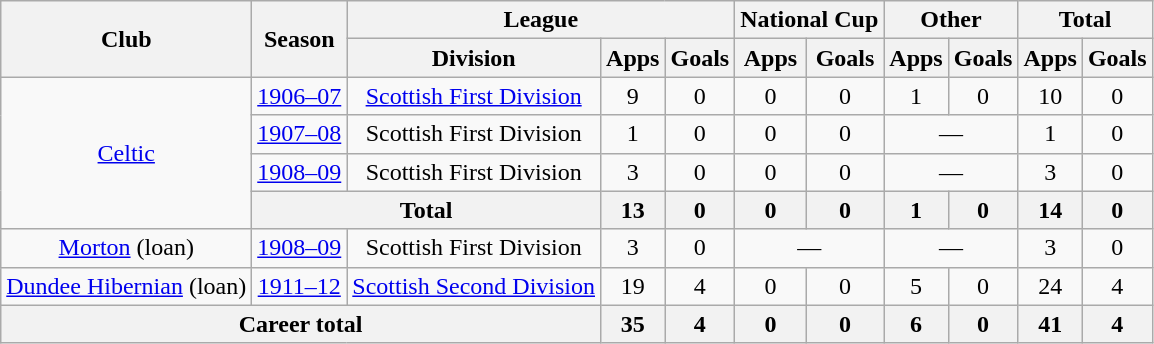<table class="wikitable" style="text-align: center;">
<tr>
<th rowspan="2">Club</th>
<th rowspan="2">Season</th>
<th colspan="3">League</th>
<th colspan="2">National Cup</th>
<th colspan="2">Other</th>
<th colspan="2">Total</th>
</tr>
<tr>
<th>Division</th>
<th>Apps</th>
<th>Goals</th>
<th>Apps</th>
<th>Goals</th>
<th>Apps</th>
<th>Goals</th>
<th>Apps</th>
<th>Goals</th>
</tr>
<tr>
<td rowspan="4"><a href='#'>Celtic</a></td>
<td><a href='#'>1906–07</a></td>
<td><a href='#'>Scottish First Division</a></td>
<td>9</td>
<td>0</td>
<td>0</td>
<td>0</td>
<td>1</td>
<td>0</td>
<td>10</td>
<td>0</td>
</tr>
<tr>
<td><a href='#'>1907–08</a></td>
<td>Scottish First Division</td>
<td>1</td>
<td>0</td>
<td>0</td>
<td>0</td>
<td colspan="2">—</td>
<td>1</td>
<td>0</td>
</tr>
<tr>
<td><a href='#'>1908–09</a></td>
<td>Scottish First Division</td>
<td>3</td>
<td>0</td>
<td>0</td>
<td>0</td>
<td colspan="2">—</td>
<td>3</td>
<td>0</td>
</tr>
<tr>
<th colspan="2">Total</th>
<th>13</th>
<th>0</th>
<th>0</th>
<th>0</th>
<th>1</th>
<th>0</th>
<th>14</th>
<th>0</th>
</tr>
<tr>
<td><a href='#'>Morton</a> (loan)</td>
<td><a href='#'>1908–09</a></td>
<td>Scottish First Division</td>
<td>3</td>
<td>0</td>
<td colspan="2">—</td>
<td colspan="2">—</td>
<td>3</td>
<td>0</td>
</tr>
<tr>
<td><a href='#'>Dundee Hibernian</a> (loan)</td>
<td><a href='#'>1911–12</a></td>
<td><a href='#'>Scottish Second Division</a></td>
<td>19</td>
<td>4</td>
<td>0</td>
<td>0</td>
<td>5</td>
<td>0</td>
<td>24</td>
<td>4</td>
</tr>
<tr>
<th colspan="3">Career total</th>
<th>35</th>
<th>4</th>
<th>0</th>
<th>0</th>
<th>6</th>
<th>0</th>
<th>41</th>
<th>4</th>
</tr>
</table>
